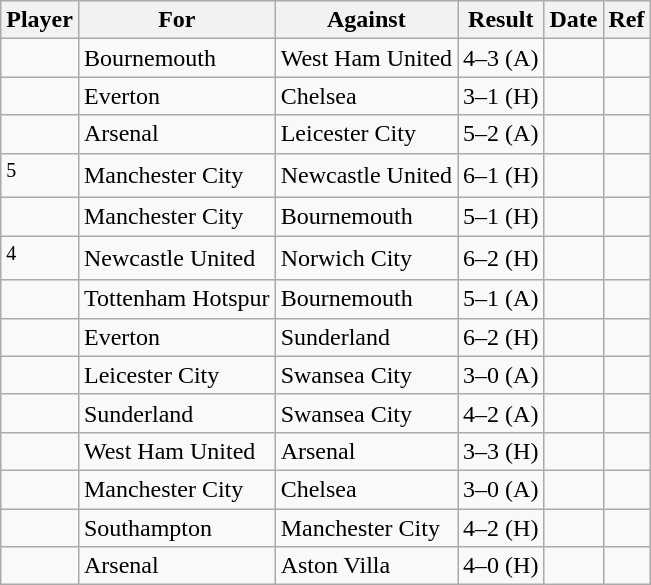<table class="wikitable">
<tr>
<th>Player</th>
<th>For</th>
<th>Against</th>
<th style="text-align:center">Result</th>
<th>Date</th>
<th>Ref</th>
</tr>
<tr>
<td> </td>
<td>Bournemouth</td>
<td>West Ham United</td>
<td style="text-align:center">4–3 (A)</td>
<td></td>
<td></td>
</tr>
<tr>
<td> </td>
<td>Everton</td>
<td>Chelsea</td>
<td style="text-align:center">3–1 (H)</td>
<td></td>
<td></td>
</tr>
<tr>
<td> </td>
<td>Arsenal</td>
<td>Leicester City</td>
<td style="text-align:center">5–2 (A)</td>
<td></td>
<td></td>
</tr>
<tr>
<td> <sup>5</sup></td>
<td>Manchester City</td>
<td>Newcastle United</td>
<td style="text-align:center">6–1 (H)</td>
<td></td>
<td></td>
</tr>
<tr>
<td> </td>
<td>Manchester City</td>
<td>Bournemouth</td>
<td style="text-align:center">5–1 (H)</td>
<td></td>
<td></td>
</tr>
<tr>
<td> <sup>4</sup></td>
<td>Newcastle United</td>
<td>Norwich City</td>
<td style="text-align:center">6–2 (H)</td>
<td></td>
<td></td>
</tr>
<tr>
<td> </td>
<td>Tottenham Hotspur</td>
<td>Bournemouth</td>
<td style="text-align:center">5–1 (A)</td>
<td></td>
<td></td>
</tr>
<tr>
<td> </td>
<td>Everton</td>
<td>Sunderland</td>
<td style="text-align:center">6–2 (H)</td>
<td></td>
<td></td>
</tr>
<tr>
<td> </td>
<td>Leicester City</td>
<td>Swansea City</td>
<td style="text-align:center">3–0 (A)</td>
<td></td>
<td></td>
</tr>
<tr>
<td> </td>
<td>Sunderland</td>
<td>Swansea City</td>
<td style="text-align:center">4–2 (A)</td>
<td></td>
<td></td>
</tr>
<tr>
<td> </td>
<td>West Ham United</td>
<td>Arsenal</td>
<td style="text-align:center">3–3 (H)</td>
<td></td>
<td></td>
</tr>
<tr>
<td> </td>
<td>Manchester City</td>
<td>Chelsea</td>
<td style="text-align:center">3–0 (A)</td>
<td></td>
<td></td>
</tr>
<tr>
<td> </td>
<td>Southampton</td>
<td>Manchester City</td>
<td style="text-align:center">4–2 (H)</td>
<td></td>
<td></td>
</tr>
<tr>
<td> </td>
<td>Arsenal</td>
<td>Aston Villa</td>
<td style="text-align:center">4–0 (H)</td>
<td></td>
<td></td>
</tr>
</table>
